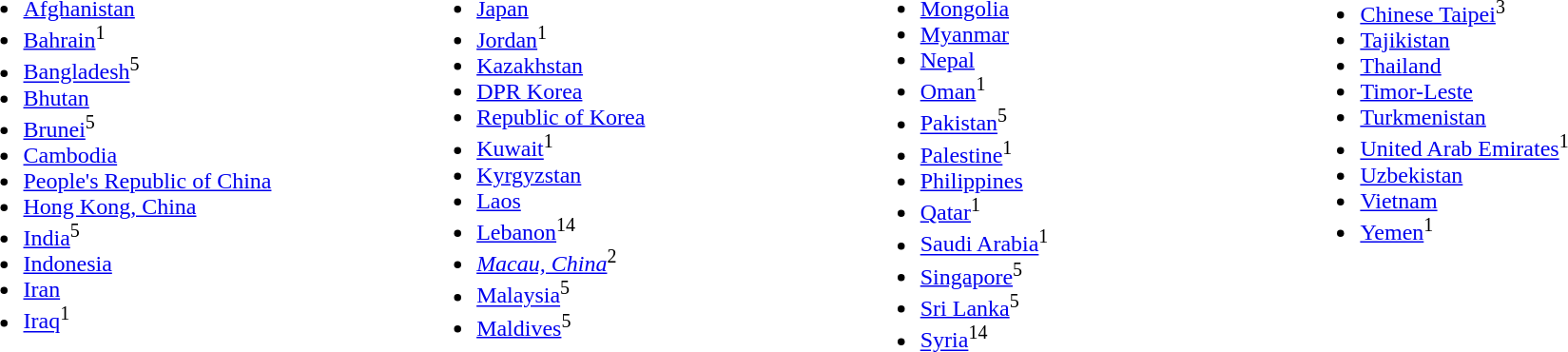<table>
<tr>
<td style="vertical-align:top; width:5%;"><br><ul><li> <a href='#'>Afghanistan</a></li><li> <a href='#'>Bahrain</a><sup>1</sup></li><li> <a href='#'>Bangladesh</a><sup>5</sup></li><li> <a href='#'>Bhutan</a></li><li> <a href='#'>Brunei</a><sup>5</sup></li><li> <a href='#'>Cambodia</a></li><li> <a href='#'>People's Republic of China</a></li><li> <a href='#'>Hong Kong, China</a></li><li> <a href='#'>India</a><sup>5</sup></li><li> <a href='#'>Indonesia</a></li><li> <a href='#'>Iran</a></li><li> <a href='#'>Iraq</a><sup>1</sup></li></ul></td>
<td style="vertical-align:top; width:5%;"><br><ul><li> <a href='#'>Japan</a></li><li> <a href='#'>Jordan</a><sup>1</sup></li><li> <a href='#'>Kazakhstan</a></li><li> <a href='#'>DPR Korea</a></li><li> <a href='#'>Republic of Korea</a></li><li> <a href='#'>Kuwait</a><sup>1</sup></li><li> <a href='#'>Kyrgyzstan</a></li><li> <a href='#'>Laos</a></li><li> <a href='#'>Lebanon</a><sup>14</sup></li><li> <a href='#'><em>Macau, China</em></a><sup>2</sup></li><li> <a href='#'>Malaysia</a><sup>5</sup></li><li> <a href='#'>Maldives</a><sup>5</sup></li></ul></td>
<td style="vertical-align:top; width:5%;"><br><ul><li> <a href='#'>Mongolia</a></li><li> <a href='#'>Myanmar</a></li><li> <a href='#'>Nepal</a></li><li> <a href='#'>Oman</a><sup>1</sup></li><li> <a href='#'>Pakistan</a><sup>5</sup></li><li> <a href='#'>Palestine</a><sup>1</sup></li><li> <a href='#'>Philippines</a></li><li> <a href='#'>Qatar</a><sup>1</sup></li><li> <a href='#'>Saudi Arabia</a><sup>1</sup></li><li> <a href='#'>Singapore</a><sup>5</sup></li><li> <a href='#'>Sri Lanka</a><sup>5</sup></li><li> <a href='#'>Syria</a><sup>14</sup></li></ul></td>
<td style="vertical-align:top; width:5%;"><br><ul><li> <a href='#'>Chinese Taipei</a><sup>3</sup></li><li> <a href='#'>Tajikistan</a></li><li> <a href='#'>Thailand</a></li><li> <a href='#'>Timor-Leste</a></li><li> <a href='#'>Turkmenistan</a></li><li> <a href='#'>United Arab Emirates</a><sup>1</sup></li><li> <a href='#'>Uzbekistan</a></li><li> <a href='#'>Vietnam</a></li><li> <a href='#'>Yemen</a><sup>1</sup></li></ul></td>
</tr>
</table>
